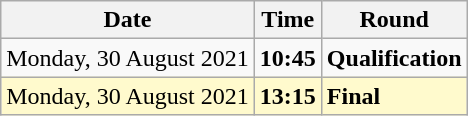<table class="wikitable">
<tr>
<th>Date</th>
<th>Time</th>
<th>Round</th>
</tr>
<tr>
<td>Monday, 30 August 2021</td>
<td><strong>10:45</strong></td>
<td><strong>Qualification</strong></td>
</tr>
<tr style=background:lemonchiffon>
<td>Monday, 30 August 2021</td>
<td><strong>13:15</strong></td>
<td><strong>Final</strong></td>
</tr>
</table>
